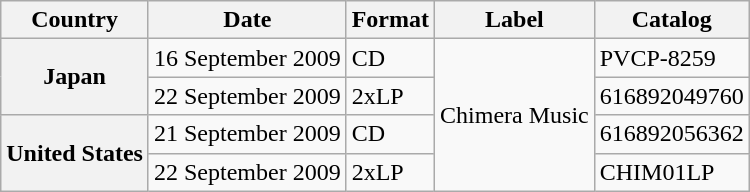<table class="wikitable plainrowheaders">
<tr>
<th scope="col">Country</th>
<th scope="col">Date</th>
<th scope="col">Format</th>
<th scope="col">Label</th>
<th scope="col">Catalog</th>
</tr>
<tr>
<th scope="row" rowspan="2">Japan</th>
<td>16 September 2009</td>
<td>CD</td>
<td rowspan="4">Chimera Music</td>
<td>PVCP-8259</td>
</tr>
<tr>
<td>22 September 2009</td>
<td>2xLP</td>
<td>616892049760</td>
</tr>
<tr>
<th scope="row" rowspan="2">United States</th>
<td>21 September 2009</td>
<td>CD</td>
<td>616892056362</td>
</tr>
<tr>
<td>22 September 2009</td>
<td>2xLP</td>
<td>CHIM01LP</td>
</tr>
</table>
